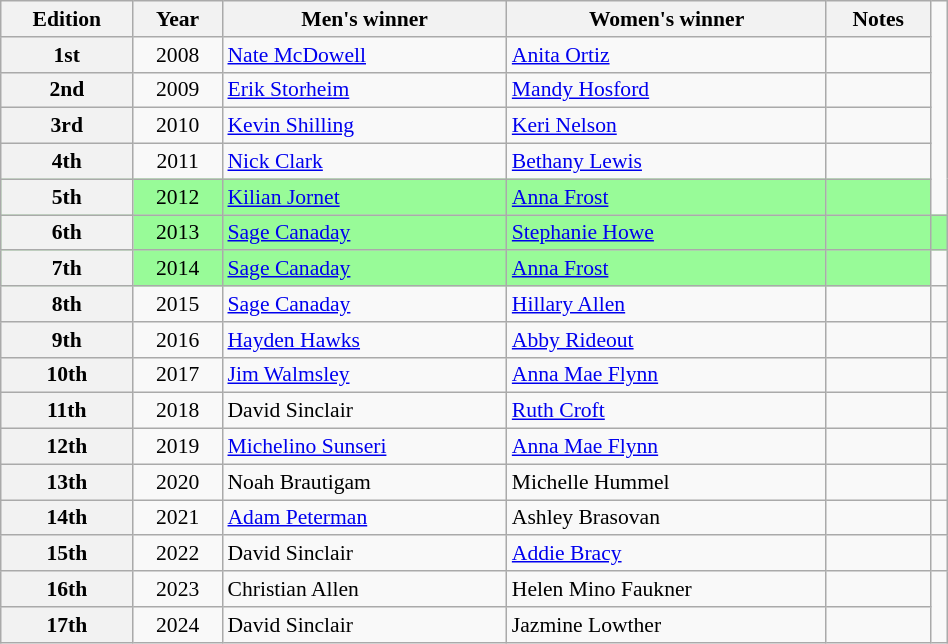<table class="wikitable" width=50%  style="font-size:90%; text-align:center;">
<tr>
<th>Edition</th>
<th>Year</th>
<th>Men's winner</th>
<th>Women's winner</th>
<th>Notes</th>
</tr>
<tr>
<th>1st</th>
<td>2008</td>
<td align=left> <a href='#'>Nate McDowell</a></td>
<td align=left> <a href='#'>Anita Ortiz</a></td>
<td></td>
</tr>
<tr>
<th>2nd</th>
<td>2009</td>
<td align=left> <a href='#'>Erik Storheim</a></td>
<td align=left> <a href='#'>Mandy Hosford</a></td>
<td></td>
</tr>
<tr>
<th>3rd</th>
<td>2010</td>
<td align=left> <a href='#'>Kevin Shilling</a></td>
<td align=left> <a href='#'>Keri Nelson</a></td>
<td></td>
</tr>
<tr>
<th>4th</th>
<td>2011</td>
<td align=left> <a href='#'>Nick Clark</a></td>
<td align=left> <a href='#'>Bethany Lewis</a></td>
<td></td>
</tr>
<tr bgcolor=palegreen>
<th>5th</th>
<td>2012</td>
<td align=left> <a href='#'>Kilian Jornet</a></td>
<td align=left> <a href='#'>Anna Frost</a></td>
<td></td>
</tr>
<tr bgcolor=palegreen>
<th>6th</th>
<td>2013</td>
<td align=left> <a href='#'>Sage Canaday</a></td>
<td align=left> <a href='#'>Stephanie Howe</a></td>
<td></td>
<td></td>
</tr>
<tr bgcolor=palegreen>
<th>7th</th>
<td>2014</td>
<td align=left> <a href='#'>Sage Canaday</a></td>
<td align=left> <a href='#'>Anna Frost</a></td>
<td></td>
</tr>
<tr>
<th>8th</th>
<td>2015</td>
<td align=left> <a href='#'>Sage Canaday</a></td>
<td align=left> <a href='#'>Hillary Allen</a></td>
<td></td>
<td></td>
</tr>
<tr>
<th>9th</th>
<td>2016</td>
<td align=left> <a href='#'>Hayden Hawks</a></td>
<td align=left> <a href='#'>Abby Rideout</a></td>
<td></td>
<td></td>
</tr>
<tr>
<th>10th</th>
<td>2017</td>
<td align=left> <a href='#'>Jim Walmsley</a></td>
<td align=left> <a href='#'>Anna Mae Flynn</a></td>
<td></td>
<td></td>
</tr>
<tr>
<th>11th</th>
<td>2018</td>
<td align=left> David Sinclair</td>
<td align=left> <a href='#'>Ruth Croft</a></td>
<td></td>
</tr>
<tr>
<th>12th</th>
<td>2019</td>
<td align=left> <a href='#'>Michelino Sunseri</a></td>
<td align=left> <a href='#'>Anna Mae Flynn</a></td>
<td></td>
<td></td>
</tr>
<tr>
<th>13th</th>
<td>2020</td>
<td align=left> Noah Brautigam</td>
<td align=left> Michelle Hummel</td>
<td></td>
<td></td>
</tr>
<tr>
<th>14th</th>
<td>2021</td>
<td align=left> <a href='#'>Adam Peterman</a></td>
<td align=left> Ashley Brasovan</td>
<td></td>
<td></td>
</tr>
<tr>
<th>15th</th>
<td>2022</td>
<td align=left> David Sinclair</td>
<td align=left> <a href='#'>Addie Bracy</a></td>
<td></td>
<td></td>
</tr>
<tr>
<th>16th</th>
<td>2023</td>
<td align=left> Christian Allen</td>
<td align=left> Helen Mino Faukner</td>
<td></td>
</tr>
<tr>
<th>17th</th>
<td>2024</td>
<td align=left> David Sinclair</td>
<td align=left> Jazmine Lowther</td>
<td></td>
</tr>
</table>
